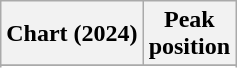<table class="wikitable sortable plainrowheaders" style="text-align:center">
<tr>
<th scope="col">Chart (2024)</th>
<th scope="col">Peak<br>position</th>
</tr>
<tr>
</tr>
<tr>
</tr>
<tr>
</tr>
<tr>
</tr>
</table>
